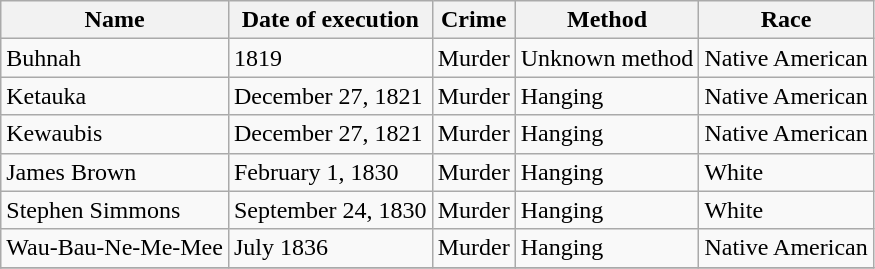<table class="wikitable">
<tr ->
<th>Name</th>
<th>Date of execution</th>
<th>Crime</th>
<th>Method</th>
<th>Race</th>
</tr>
<tr ->
<td>Buhnah</td>
<td>1819</td>
<td>Murder</td>
<td>Unknown method</td>
<td>Native American</td>
</tr>
<tr>
<td>Ketauka</td>
<td>December 27, 1821</td>
<td>Murder</td>
<td>Hanging</td>
<td>Native American</td>
</tr>
<tr>
<td>Kewaubis</td>
<td>December 27, 1821</td>
<td>Murder</td>
<td>Hanging</td>
<td>Native American</td>
</tr>
<tr>
<td>James Brown</td>
<td>February 1, 1830</td>
<td>Murder</td>
<td>Hanging</td>
<td>White</td>
</tr>
<tr>
<td>Stephen Simmons</td>
<td>September 24, 1830</td>
<td>Murder</td>
<td>Hanging</td>
<td>White</td>
</tr>
<tr>
<td>Wau-Bau-Ne-Me-Mee</td>
<td>July 1836</td>
<td>Murder</td>
<td>Hanging</td>
<td>Native American</td>
</tr>
<tr>
</tr>
</table>
